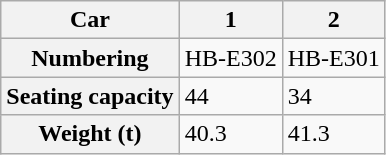<table class="wikitable">
<tr>
<th>Car</th>
<th>1</th>
<th>2</th>
</tr>
<tr>
<th>Numbering</th>
<td>HB-E302</td>
<td>HB-E301</td>
</tr>
<tr>
<th>Seating capacity</th>
<td>44</td>
<td>34</td>
</tr>
<tr>
<th>Weight (t)</th>
<td>40.3</td>
<td>41.3</td>
</tr>
</table>
